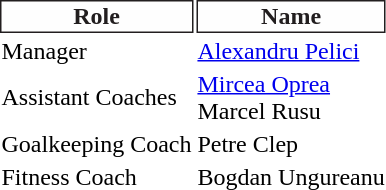<table class="toccolours">
<tr>
<th style="background:#fefefe;color:#221e1f;border:1px solid #221e1f;">Role</th>
<th style="background:#fefefe;color:#221e1f;border:1px solid #221e1f;">Name</th>
</tr>
<tr>
<td>Manager</td>
<td> <a href='#'>Alexandru Pelici</a></td>
</tr>
<tr>
<td>Assistant Coaches</td>
<td> <a href='#'>Mircea Oprea</a> <br>  Marcel Rusu</td>
</tr>
<tr>
<td>Goalkeeping Coach</td>
<td> Petre Clep</td>
</tr>
<tr>
<td>Fitness Coach</td>
<td> Bogdan Ungureanu</td>
</tr>
<tr>
</tr>
</table>
